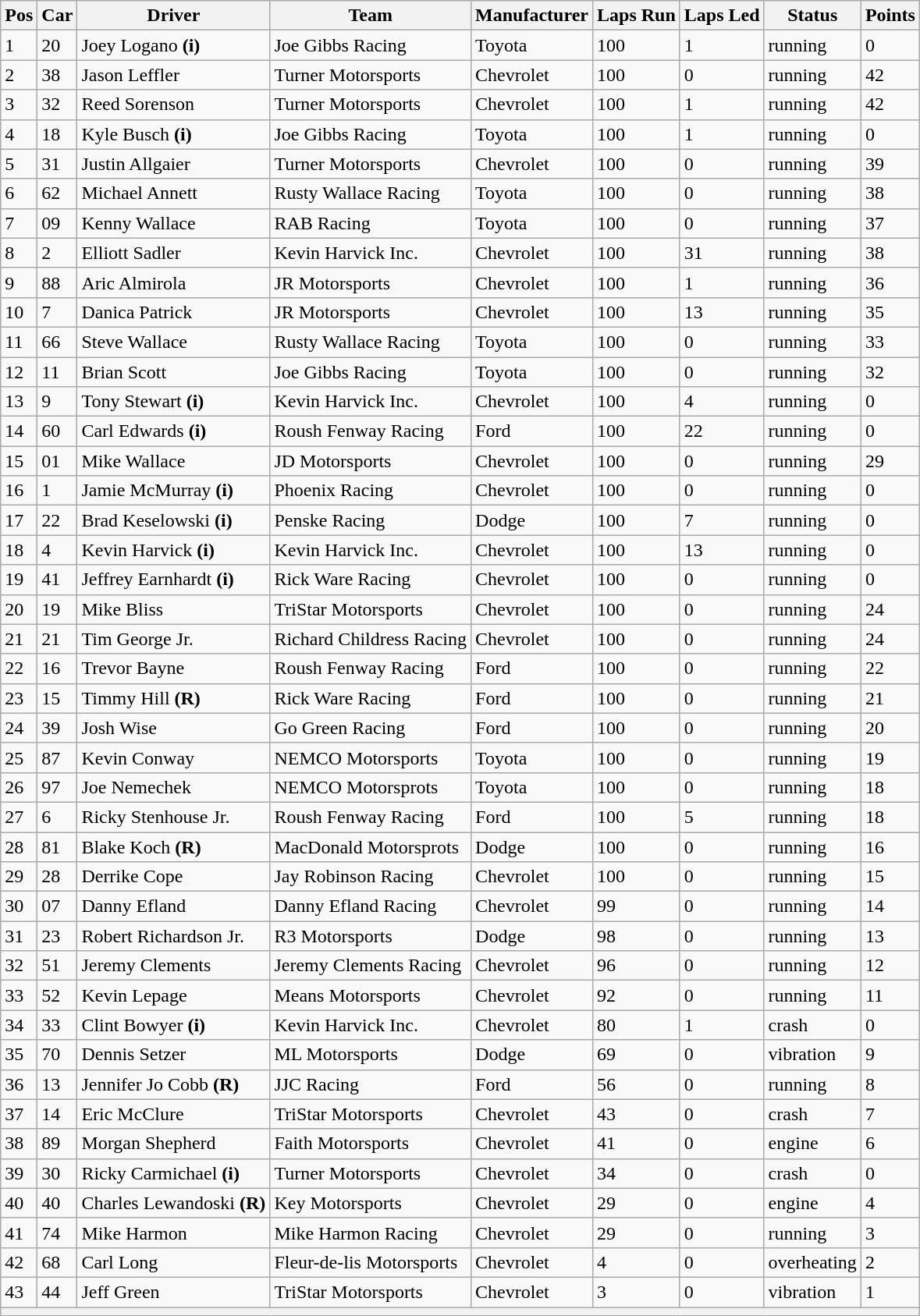<table class="sortable wikitable" border="1">
<tr>
<th>Pos</th>
<th>Car</th>
<th>Driver</th>
<th>Team</th>
<th>Manufacturer</th>
<th>Laps Run</th>
<th>Laps Led</th>
<th>Status</th>
<th>Points</th>
</tr>
<tr>
<td>1</td>
<td>20</td>
<td>Joey Logano <strong>(i)</strong></td>
<td>Joe Gibbs Racing</td>
<td>Toyota</td>
<td>100</td>
<td>1</td>
<td>running</td>
<td>0</td>
</tr>
<tr>
<td>2</td>
<td>38</td>
<td>Jason Leffler</td>
<td>Turner Motorsports</td>
<td>Chevrolet</td>
<td>100</td>
<td>0</td>
<td>running</td>
<td>42</td>
</tr>
<tr>
<td>3</td>
<td>32</td>
<td>Reed Sorenson</td>
<td>Turner Motorsports</td>
<td>Chevrolet</td>
<td>100</td>
<td>1</td>
<td>running</td>
<td>42</td>
</tr>
<tr>
<td>4</td>
<td>18</td>
<td>Kyle Busch <strong>(i)</strong></td>
<td>Joe Gibbs Racing</td>
<td>Toyota</td>
<td>100</td>
<td>1</td>
<td>running</td>
<td>0</td>
</tr>
<tr>
<td>5</td>
<td>31</td>
<td>Justin Allgaier</td>
<td>Turner Motorsports</td>
<td>Chevrolet</td>
<td>100</td>
<td>0</td>
<td>running</td>
<td>39</td>
</tr>
<tr>
<td>6</td>
<td>62</td>
<td>Michael Annett</td>
<td>Rusty Wallace Racing</td>
<td>Toyota</td>
<td>100</td>
<td>0</td>
<td>running</td>
<td>38</td>
</tr>
<tr>
<td>7</td>
<td>09</td>
<td>Kenny Wallace</td>
<td>RAB Racing</td>
<td>Toyota</td>
<td>100</td>
<td>0</td>
<td>running</td>
<td>37</td>
</tr>
<tr>
<td>8</td>
<td>2</td>
<td>Elliott Sadler</td>
<td>Kevin Harvick Inc.</td>
<td>Chevrolet</td>
<td>100</td>
<td>31</td>
<td>running</td>
<td>38</td>
</tr>
<tr>
<td>9</td>
<td>88</td>
<td>Aric Almirola</td>
<td>JR Motorsports</td>
<td>Chevrolet</td>
<td>100</td>
<td>1</td>
<td>running</td>
<td>36</td>
</tr>
<tr>
<td>10</td>
<td>7</td>
<td>Danica Patrick</td>
<td>JR Motorsports</td>
<td>Chevrolet</td>
<td>100</td>
<td>13</td>
<td>running</td>
<td>35</td>
</tr>
<tr>
<td>11</td>
<td>66</td>
<td>Steve Wallace</td>
<td>Rusty Wallace Racing</td>
<td>Toyota</td>
<td>100</td>
<td>0</td>
<td>running</td>
<td>33</td>
</tr>
<tr>
<td>12</td>
<td>11</td>
<td>Brian Scott</td>
<td>Joe Gibbs Racing</td>
<td>Toyota</td>
<td>100</td>
<td>0</td>
<td>running</td>
<td>32</td>
</tr>
<tr>
<td>13</td>
<td>9</td>
<td>Tony Stewart <strong>(i)</strong></td>
<td>Kevin Harvick Inc.</td>
<td>Chevrolet</td>
<td>100</td>
<td>4</td>
<td>running</td>
<td>0</td>
</tr>
<tr>
<td>14</td>
<td>60</td>
<td>Carl Edwards <strong>(i)</strong></td>
<td>Roush Fenway Racing</td>
<td>Ford</td>
<td>100</td>
<td>22</td>
<td>running</td>
<td>0</td>
</tr>
<tr>
<td>15</td>
<td>01</td>
<td>Mike Wallace</td>
<td>JD Motorsports</td>
<td>Chevrolet</td>
<td>100</td>
<td>0</td>
<td>running</td>
<td>29</td>
</tr>
<tr>
<td>16</td>
<td>1</td>
<td>Jamie McMurray <strong>(i)</strong></td>
<td>Phoenix Racing</td>
<td>Chevrolet</td>
<td>100</td>
<td>0</td>
<td>running</td>
<td>0</td>
</tr>
<tr>
<td>17</td>
<td>22</td>
<td>Brad Keselowski <strong>(i)</strong></td>
<td>Penske Racing</td>
<td>Dodge</td>
<td>100</td>
<td>7</td>
<td>running</td>
<td>0</td>
</tr>
<tr>
<td>18</td>
<td>4</td>
<td>Kevin Harvick <strong>(i)</strong></td>
<td>Kevin Harvick Inc.</td>
<td>Chevrolet</td>
<td>100</td>
<td>13</td>
<td>running</td>
<td>0</td>
</tr>
<tr>
<td>19</td>
<td>41</td>
<td>Jeffrey Earnhardt <strong>(i)</strong></td>
<td>Rick Ware Racing</td>
<td>Chevrolet</td>
<td>100</td>
<td>0</td>
<td>running</td>
<td>0</td>
</tr>
<tr>
<td>20</td>
<td>19</td>
<td>Mike Bliss</td>
<td>TriStar Motorsports</td>
<td>Chevrolet</td>
<td>100</td>
<td>0</td>
<td>running</td>
<td>24</td>
</tr>
<tr>
<td>21</td>
<td>21</td>
<td>Tim George Jr.</td>
<td>Richard Childress Racing</td>
<td>Chevrolet</td>
<td>100</td>
<td>0</td>
<td>running</td>
<td>24</td>
</tr>
<tr>
<td>22</td>
<td>16</td>
<td>Trevor Bayne</td>
<td>Roush Fenway Racing</td>
<td>Ford</td>
<td>100</td>
<td>0</td>
<td>running</td>
<td>22</td>
</tr>
<tr>
<td>23</td>
<td>15</td>
<td>Timmy Hill <strong>(R)</strong></td>
<td>Rick Ware Racing</td>
<td>Ford</td>
<td>100</td>
<td>0</td>
<td>running</td>
<td>21</td>
</tr>
<tr>
<td>24</td>
<td>39</td>
<td>Josh Wise</td>
<td>Go Green Racing</td>
<td>Ford</td>
<td>100</td>
<td>0</td>
<td>running</td>
<td>20</td>
</tr>
<tr>
<td>25</td>
<td>87</td>
<td>Kevin Conway</td>
<td>NEMCO Motorsports</td>
<td>Toyota</td>
<td>100</td>
<td>0</td>
<td>running</td>
<td>19</td>
</tr>
<tr>
<td>26</td>
<td>97</td>
<td>Joe Nemechek</td>
<td>NEMCO Motorsprots</td>
<td>Toyota</td>
<td>100</td>
<td>0</td>
<td>running</td>
<td>18</td>
</tr>
<tr>
<td>27</td>
<td>6</td>
<td>Ricky Stenhouse Jr.</td>
<td>Roush Fenway Racing</td>
<td>Ford</td>
<td>100</td>
<td>5</td>
<td>running</td>
<td>18</td>
</tr>
<tr>
<td>28</td>
<td>81</td>
<td>Blake Koch <strong>(R)</strong></td>
<td>MacDonald Motorsprots</td>
<td>Dodge</td>
<td>100</td>
<td>0</td>
<td>running</td>
<td>16</td>
</tr>
<tr>
<td>29</td>
<td>28</td>
<td>Derrike Cope</td>
<td>Jay Robinson Racing</td>
<td>Chevrolet</td>
<td>100</td>
<td>0</td>
<td>running</td>
<td>15</td>
</tr>
<tr>
<td>30</td>
<td>07</td>
<td>Danny Efland</td>
<td>Danny Efland Racing</td>
<td>Chevrolet</td>
<td>99</td>
<td>0</td>
<td>running</td>
<td>14</td>
</tr>
<tr>
<td>31</td>
<td>23</td>
<td>Robert Richardson Jr.</td>
<td>R3 Motorsports</td>
<td>Dodge</td>
<td>98</td>
<td>0</td>
<td>running</td>
<td>13</td>
</tr>
<tr>
<td>32</td>
<td>51</td>
<td>Jeremy Clements</td>
<td>Jeremy Clements Racing</td>
<td>Chevrolet</td>
<td>96</td>
<td>0</td>
<td>running</td>
<td>12</td>
</tr>
<tr>
<td>33</td>
<td>52</td>
<td>Kevin Lepage</td>
<td>Means Motorsports</td>
<td>Chevrolet</td>
<td>92</td>
<td>0</td>
<td>running</td>
<td>11</td>
</tr>
<tr>
<td>34</td>
<td>33</td>
<td>Clint Bowyer <strong>(i)</strong></td>
<td>Kevin Harvick Inc.</td>
<td>Chevrolet</td>
<td>80</td>
<td>1</td>
<td>crash</td>
<td>0</td>
</tr>
<tr>
<td>35</td>
<td>70</td>
<td>Dennis Setzer</td>
<td>ML Motorsports</td>
<td>Dodge</td>
<td>69</td>
<td>0</td>
<td>vibration</td>
<td>9</td>
</tr>
<tr>
<td>36</td>
<td>13</td>
<td>Jennifer Jo Cobb <strong>(R)</strong></td>
<td>JJC Racing</td>
<td>Ford</td>
<td>56</td>
<td>0</td>
<td>running</td>
<td>8</td>
</tr>
<tr>
<td>37</td>
<td>14</td>
<td>Eric McClure</td>
<td>TriStar Motorsports</td>
<td>Chevrolet</td>
<td>43</td>
<td>0</td>
<td>crash</td>
<td>7</td>
</tr>
<tr>
<td>38</td>
<td>89</td>
<td>Morgan Shepherd</td>
<td>Faith Motorsports</td>
<td>Chevrolet</td>
<td>41</td>
<td>0</td>
<td>engine</td>
<td>6</td>
</tr>
<tr>
<td>39</td>
<td>30</td>
<td>Ricky Carmichael <strong>(i)</strong></td>
<td>Turner Motorsports</td>
<td>Chevrolet</td>
<td>34</td>
<td>0</td>
<td>crash</td>
<td>0</td>
</tr>
<tr>
<td>40</td>
<td>40</td>
<td>Charles Lewandoski <strong>(R)</strong></td>
<td>Key Motorsports</td>
<td>Chevrolet</td>
<td>29</td>
<td>0</td>
<td>engine</td>
<td>4</td>
</tr>
<tr>
<td>41</td>
<td>74</td>
<td>Mike Harmon</td>
<td>Mike Harmon Racing</td>
<td>Chevrolet</td>
<td>29</td>
<td>0</td>
<td>running</td>
<td>3</td>
</tr>
<tr>
<td>42</td>
<td>68</td>
<td>Carl Long</td>
<td>Fleur-de-lis Motorsports</td>
<td>Chevrolet</td>
<td>4</td>
<td>0</td>
<td>overheating</td>
<td>2</td>
</tr>
<tr>
<td>43</td>
<td>44</td>
<td>Jeff Green</td>
<td>TriStar Motorsports</td>
<td>Chevrolet</td>
<td>3</td>
<td>0</td>
<td>vibration</td>
<td>1</td>
</tr>
<tr>
<th colspan="9"></th>
</tr>
</table>
